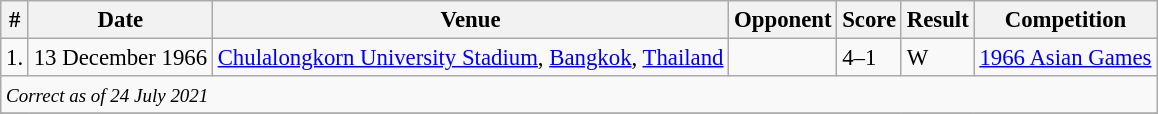<table class="wikitable" style="font-size:95%;">
<tr>
<th>#</th>
<th>Date</th>
<th>Venue</th>
<th>Opponent</th>
<th>Score</th>
<th>Result</th>
<th>Competition</th>
</tr>
<tr>
<td>1.</td>
<td>13 December 1966</td>
<td><a href='#'>Chulalongkorn University Stadium</a>, <a href='#'>Bangkok</a>, <a href='#'>Thailand</a></td>
<td></td>
<td>4–1</td>
<td>W</td>
<td><a href='#'>1966 Asian Games</a></td>
</tr>
<tr>
<td colspan=18><small><em>Correct as of 24 July 2021</em></small></td>
</tr>
<tr>
</tr>
</table>
